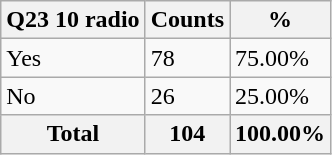<table class="wikitable sortable">
<tr>
<th>Q23 10 radio</th>
<th>Counts</th>
<th>%</th>
</tr>
<tr>
<td>Yes</td>
<td>78</td>
<td>75.00%</td>
</tr>
<tr>
<td>No</td>
<td>26</td>
<td>25.00%</td>
</tr>
<tr>
<th>Total</th>
<th>104</th>
<th>100.00%</th>
</tr>
</table>
